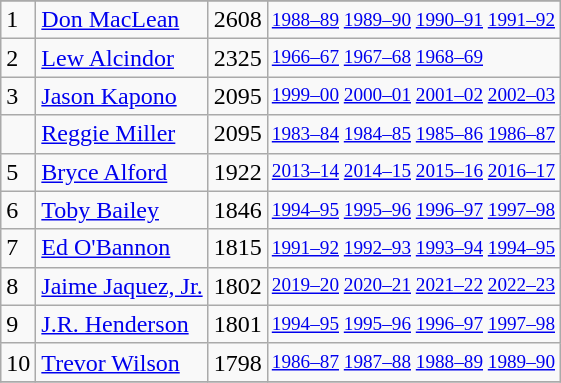<table class="wikitable">
<tr>
</tr>
<tr>
<td>1</td>
<td><a href='#'>Don MacLean</a></td>
<td>2608</td>
<td style="font-size:80%;"><a href='#'>1988–89</a> <a href='#'>1989–90</a> <a href='#'>1990–91</a> <a href='#'>1991–92</a></td>
</tr>
<tr>
<td>2</td>
<td><a href='#'>Lew Alcindor</a></td>
<td>2325</td>
<td style="font-size:80%;"><a href='#'>1966–67</a> <a href='#'>1967–68</a> <a href='#'>1968–69</a></td>
</tr>
<tr>
<td>3</td>
<td><a href='#'>Jason Kapono</a></td>
<td>2095</td>
<td style="font-size:80%;"><a href='#'>1999–00</a> <a href='#'>2000–01</a> <a href='#'>2001–02</a> <a href='#'>2002–03</a></td>
</tr>
<tr>
<td></td>
<td><a href='#'>Reggie Miller</a></td>
<td>2095</td>
<td style="font-size:80%;"><a href='#'>1983–84</a> <a href='#'>1984–85</a> <a href='#'>1985–86</a> <a href='#'>1986–87</a></td>
</tr>
<tr>
<td>5</td>
<td><a href='#'>Bryce Alford</a></td>
<td>1922</td>
<td style="font-size:80%;"><a href='#'>2013–14</a> <a href='#'>2014–15</a> <a href='#'>2015–16</a> <a href='#'>2016–17</a></td>
</tr>
<tr>
<td>6</td>
<td><a href='#'>Toby Bailey</a></td>
<td>1846</td>
<td style="font-size:80%;"><a href='#'>1994–95</a> <a href='#'>1995–96</a> <a href='#'>1996–97</a> <a href='#'>1997–98</a></td>
</tr>
<tr>
<td>7</td>
<td><a href='#'>Ed O'Bannon</a></td>
<td>1815</td>
<td style="font-size:80%;"><a href='#'>1991–92</a> <a href='#'>1992–93</a> <a href='#'>1993–94</a> <a href='#'>1994–95</a></td>
</tr>
<tr>
<td>8</td>
<td><a href='#'>Jaime Jaquez, Jr.</a></td>
<td>1802</td>
<td style="font-size:80%;"><a href='#'>2019–20</a> <a href='#'>2020–21</a> <a href='#'>2021–22</a> <a href='#'>2022–23</a></td>
</tr>
<tr>
<td>9</td>
<td><a href='#'>J.R. Henderson</a></td>
<td>1801</td>
<td style="font-size:80%;"><a href='#'>1994–95</a> <a href='#'>1995–96</a> <a href='#'>1996–97</a> <a href='#'>1997–98</a></td>
</tr>
<tr>
<td>10</td>
<td><a href='#'>Trevor Wilson</a></td>
<td>1798</td>
<td style="font-size:80%;"><a href='#'>1986–87</a> <a href='#'>1987–88</a> <a href='#'>1988–89</a> <a href='#'>1989–90</a></td>
</tr>
<tr>
</tr>
</table>
